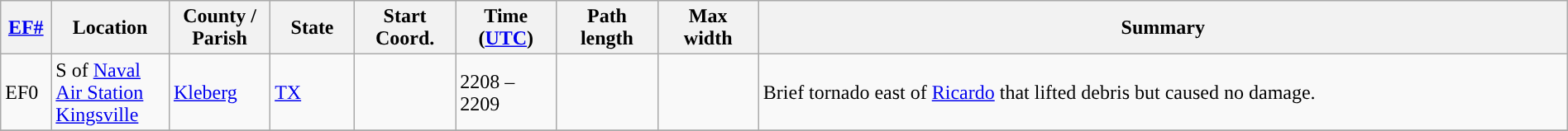<table class="wikitable sortable" style="width:100%;">
<tr>
<th scope="col" width="3%" align="center"><a href='#'>EF#</a></th>
<th scope="col" width="7%" align="center" class="unsortable">Location</th>
<th scope="col" width="6%" align="center" class="unsortable">County / Parish</th>
<th scope="col" width="5%" align="center">State</th>
<th scope="col" width="6%" align="center">Start Coord.</th>
<th scope="col" width="6%" align="center">Time (<a href='#'>UTC</a>)</th>
<th scope="col" width="6%" align="center">Path length</th>
<th scope="col" width="6%" align="center">Max width</th>
<th scope="col" width="48%" class="unsortable" align="center">Summary</th>
</tr>
<tr>
<td>EF0</td>
<td>S of <a href='#'>Naval Air Station Kingsville</a></td>
<td><a href='#'>Kleberg</a></td>
<td><a href='#'>TX</a></td>
<td></td>
<td>2208 – 2209</td>
<td></td>
<td></td>
<td>Brief tornado east of <a href='#'>Ricardo</a> that lifted debris but caused no damage.</td>
</tr>
<tr>
</tr>
</table>
